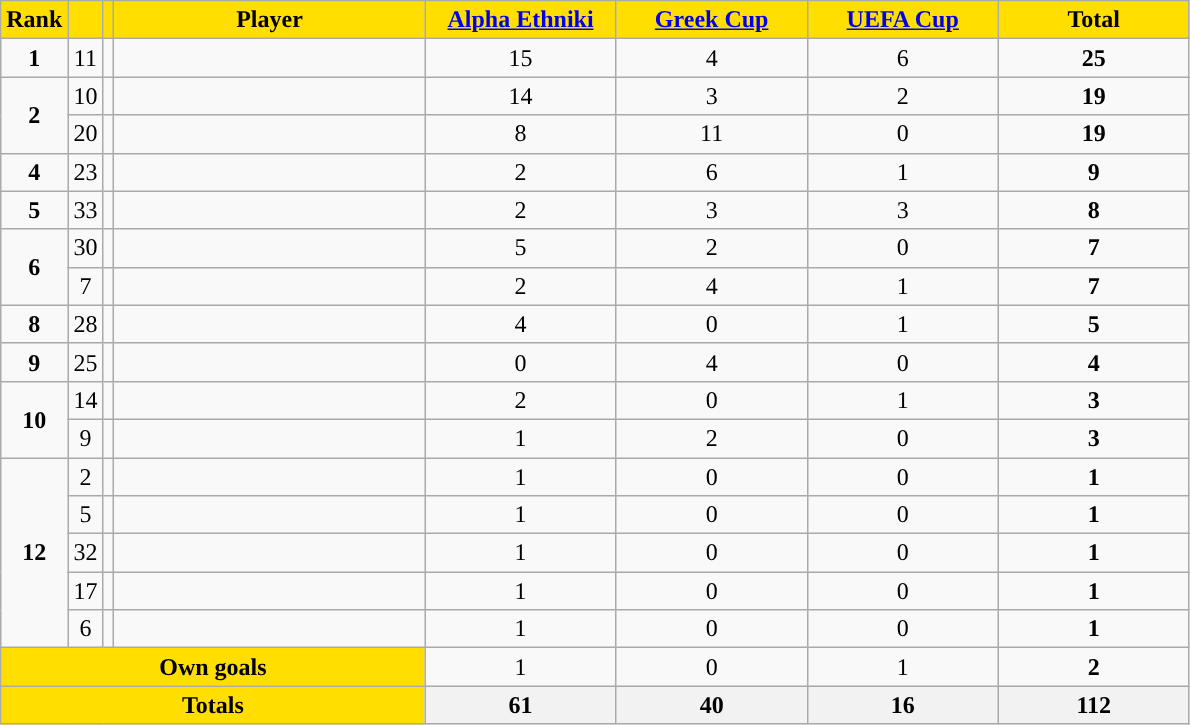<table class="wikitable sortable" style="text-align: center">
<tr>
<th style="background:#FFDE00">Rank</th>
<th style="background:#FFDE00"></th>
<th style="background:#FFDE00"></th>
<th width=200 style="background:#FFDE00">Player</th>
<th width=120 style="background:#FFDE00"><a href='#'>Alpha Ethniki</a></th>
<th width=120 style="background:#FFDE00"><a href='#'>Greek Cup</a></th>
<th width=120 style="background:#FFDE00"><a href='#'>UEFA Cup</a></th>
<th width=120 style="background:#FFDE00">Total</th>
</tr>
<tr>
<td><strong>1</strong></td>
<td>11</td>
<td></td>
<td align=left></td>
<td>15</td>
<td>4</td>
<td>6</td>
<td><strong>25</strong></td>
</tr>
<tr>
<td rowspan=2><strong>2</strong></td>
<td>10</td>
<td></td>
<td align=left></td>
<td>14</td>
<td>3</td>
<td>2</td>
<td><strong>19</strong></td>
</tr>
<tr>
<td>20</td>
<td></td>
<td align=left></td>
<td>8</td>
<td>11</td>
<td>0</td>
<td><strong>19</strong></td>
</tr>
<tr>
<td><strong>4</strong></td>
<td>23</td>
<td></td>
<td align=left></td>
<td>2</td>
<td>6</td>
<td>1</td>
<td><strong>9</strong></td>
</tr>
<tr>
<td><strong>5</strong></td>
<td>33</td>
<td></td>
<td align=left></td>
<td>2</td>
<td>3</td>
<td>3</td>
<td><strong>8</strong></td>
</tr>
<tr>
<td rowspan=2><strong>6</strong></td>
<td>30</td>
<td></td>
<td align=left></td>
<td>5</td>
<td>2</td>
<td>0</td>
<td><strong>7</strong></td>
</tr>
<tr>
<td>7</td>
<td></td>
<td align=left></td>
<td>2</td>
<td>4</td>
<td>1</td>
<td><strong>7</strong></td>
</tr>
<tr>
<td><strong>8</strong></td>
<td>28</td>
<td></td>
<td align=left></td>
<td>4</td>
<td>0</td>
<td>1</td>
<td><strong>5</strong></td>
</tr>
<tr>
<td><strong>9</strong></td>
<td>25</td>
<td></td>
<td align=left></td>
<td>0</td>
<td>4</td>
<td>0</td>
<td><strong>4</strong></td>
</tr>
<tr>
<td rowspan=2><strong>10</strong></td>
<td>14</td>
<td></td>
<td align=left></td>
<td>2</td>
<td>0</td>
<td>1</td>
<td><strong>3</strong></td>
</tr>
<tr>
<td>9</td>
<td></td>
<td align=left></td>
<td>1</td>
<td>2</td>
<td>0</td>
<td><strong>3</strong></td>
</tr>
<tr>
<td rowspan=5><strong>12</strong></td>
<td>2</td>
<td></td>
<td align=left></td>
<td>1</td>
<td>0</td>
<td>0</td>
<td><strong>1</strong></td>
</tr>
<tr>
<td>5</td>
<td></td>
<td align=left></td>
<td>1</td>
<td>0</td>
<td>0</td>
<td><strong>1</strong></td>
</tr>
<tr>
<td>32</td>
<td></td>
<td align=left></td>
<td>1</td>
<td>0</td>
<td>0</td>
<td><strong>1</strong></td>
</tr>
<tr>
<td>17</td>
<td></td>
<td align=left></td>
<td>1</td>
<td>0</td>
<td>0</td>
<td><strong>1</strong></td>
</tr>
<tr>
<td>6</td>
<td></td>
<td align=left></td>
<td>1</td>
<td>0</td>
<td>0</td>
<td><strong>1</strong></td>
</tr>
<tr class="sortbottom">
<td colspan=4 style="background:#FFDE00"><strong>Own goals</strong></td>
<td>1</td>
<td>0</td>
<td>1</td>
<td><strong>2</strong></td>
</tr>
<tr class="sortbottom">
<th colspan=4 style="background:#FFDE00"><strong>Totals</strong></th>
<th><strong> 61</strong></th>
<th><strong> 40</strong></th>
<th><strong> 16</strong></th>
<th><strong>112</strong></th>
</tr>
</table>
